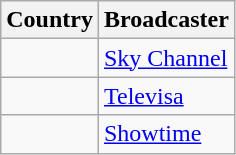<table class="wikitable">
<tr>
<th align=center>Country</th>
<th align=center>Broadcaster</th>
</tr>
<tr>
<td></td>
<td><a href='#'>Sky Channel</a></td>
</tr>
<tr>
<td></td>
<td><a href='#'>Televisa</a></td>
</tr>
<tr>
<td></td>
<td><a href='#'>Showtime</a></td>
</tr>
</table>
